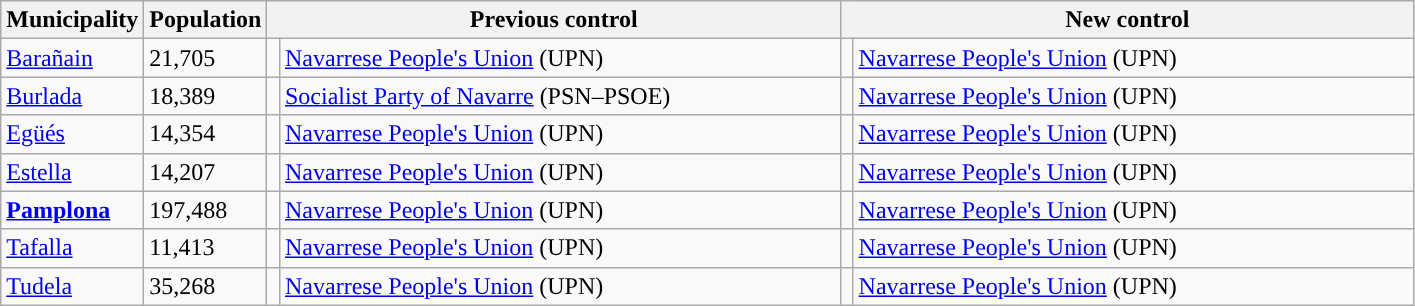<table class="wikitable sortable">
<tr>
<th>Municipality</th>
<th>Population</th>
<th colspan="2" style="width:375px;">Previous control</th>
<th colspan="2" style="width:375px;">New control</th>
</tr>
<tr>
<td><a href='#'>Barañain</a></td>
<td>21,705</td>
<td width="1" style="color:inherit;background:"></td>
<td><a href='#'>Navarrese People's Union</a> (UPN)</td>
<td width="1" style="color:inherit;background:"></td>
<td><a href='#'>Navarrese People's Union</a> (UPN)</td>
</tr>
<tr>
<td><a href='#'>Burlada</a></td>
<td>18,389</td>
<td style="color:inherit;background:"></td>
<td><a href='#'>Socialist Party of Navarre</a> (PSN–PSOE)</td>
<td style="color:inherit;background:"></td>
<td><a href='#'>Navarrese People's Union</a> (UPN)</td>
</tr>
<tr>
<td><a href='#'>Egüés</a></td>
<td>14,354</td>
<td style="color:inherit;background:"></td>
<td><a href='#'>Navarrese People's Union</a> (UPN)</td>
<td style="color:inherit;background:"></td>
<td><a href='#'>Navarrese People's Union</a> (UPN) </td>
</tr>
<tr>
<td><a href='#'>Estella</a></td>
<td>14,207</td>
<td style="color:inherit;background:"></td>
<td><a href='#'>Navarrese People's Union</a> (UPN)</td>
<td style="color:inherit;background:"></td>
<td><a href='#'>Navarrese People's Union</a> (UPN)</td>
</tr>
<tr>
<td><strong><a href='#'>Pamplona</a></strong></td>
<td>197,488</td>
<td style="color:inherit;background:"></td>
<td><a href='#'>Navarrese People's Union</a> (UPN)</td>
<td style="color:inherit;background:"></td>
<td><a href='#'>Navarrese People's Union</a> (UPN)</td>
</tr>
<tr>
<td><a href='#'>Tafalla</a></td>
<td>11,413</td>
<td style="color:inherit;background:"></td>
<td><a href='#'>Navarrese People's Union</a> (UPN)</td>
<td style="color:inherit;background:"></td>
<td><a href='#'>Navarrese People's Union</a> (UPN)</td>
</tr>
<tr>
<td><a href='#'>Tudela</a></td>
<td>35,268</td>
<td style="color:inherit;background:"></td>
<td><a href='#'>Navarrese People's Union</a> (UPN)</td>
<td style="color:inherit;background:"></td>
<td><a href='#'>Navarrese People's Union</a> (UPN)</td>
</tr>
</table>
